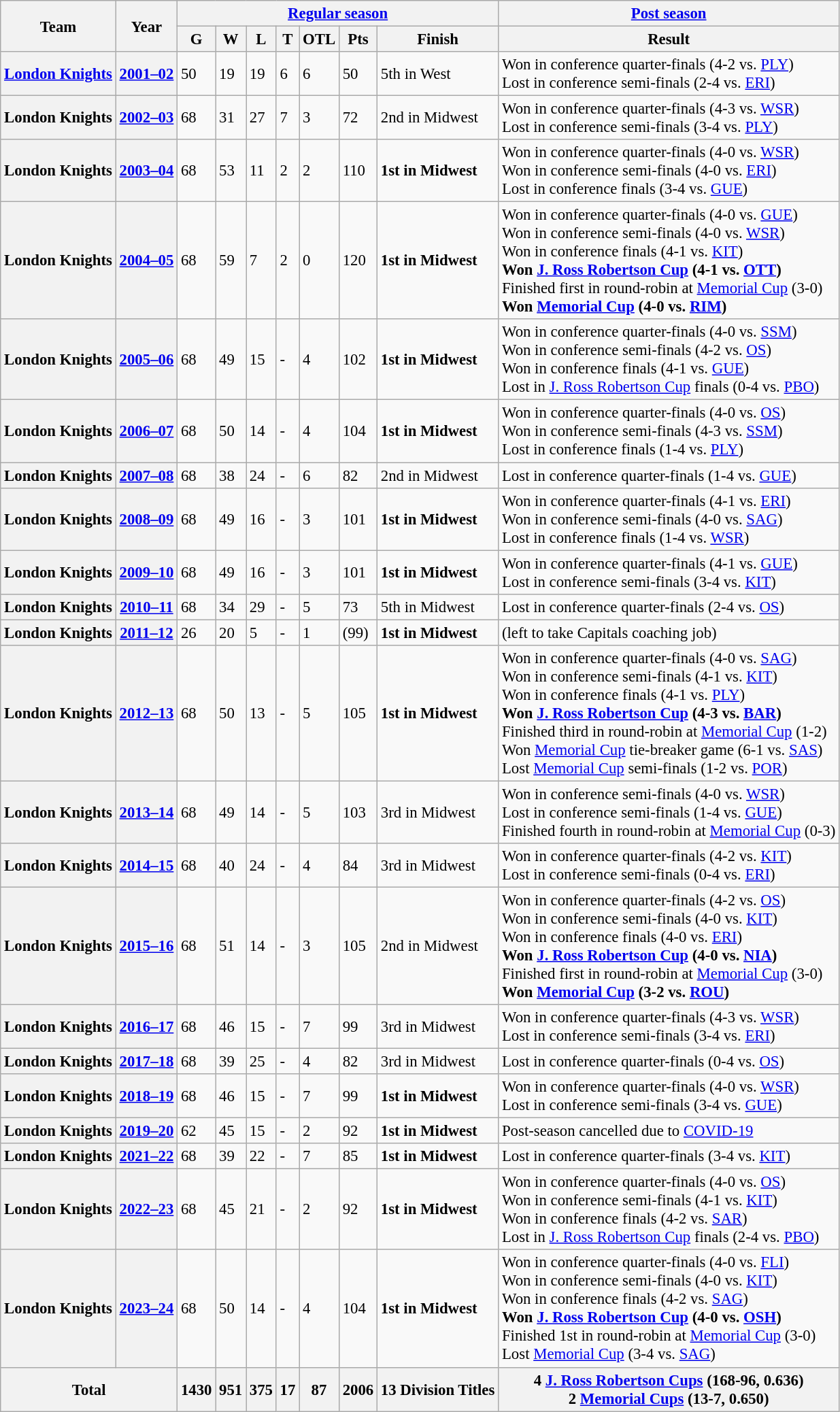<table class="wikitable" style="font-size: 95%; text-align:centre;">
<tr>
<th rowspan="2">Team</th>
<th rowspan="2">Year</th>
<th colspan="7"><a href='#'>Regular season</a></th>
<th colspan="1"><a href='#'>Post season</a></th>
</tr>
<tr>
<th>G</th>
<th>W</th>
<th>L</th>
<th>T</th>
<th>OTL</th>
<th>Pts</th>
<th>Finish</th>
<th>Result</th>
</tr>
<tr>
<th><a href='#'>London Knights</a></th>
<th><a href='#'>2001–02</a></th>
<td>50</td>
<td>19</td>
<td>19</td>
<td>6</td>
<td>6</td>
<td>50</td>
<td>5th in West</td>
<td>Won in conference quarter-finals (4-2 vs. <a href='#'>PLY</a>) <br> Lost in conference semi-finals (2-4 vs. <a href='#'>ERI</a>)</td>
</tr>
<tr>
<th>London Knights</th>
<th><a href='#'>2002–03</a></th>
<td>68</td>
<td>31</td>
<td>27</td>
<td>7</td>
<td>3</td>
<td>72</td>
<td>2nd in Midwest</td>
<td>Won in conference quarter-finals (4-3 vs. <a href='#'>WSR</a>) <br> Lost in conference semi-finals (3-4 vs. <a href='#'>PLY</a>)</td>
</tr>
<tr>
<th>London Knights</th>
<th><a href='#'>2003–04</a></th>
<td>68</td>
<td>53</td>
<td>11</td>
<td>2</td>
<td>2</td>
<td>110</td>
<td><strong>1st in Midwest</strong></td>
<td>Won in conference quarter-finals (4-0 vs. <a href='#'>WSR</a>) <br> Won in conference semi-finals (4-0 vs. <a href='#'>ERI</a>) <br> Lost in conference finals (3-4 vs. <a href='#'>GUE</a>)</td>
</tr>
<tr>
<th>London Knights</th>
<th><a href='#'>2004–05</a></th>
<td>68</td>
<td>59</td>
<td>7</td>
<td>2</td>
<td>0</td>
<td>120</td>
<td><strong>1st in Midwest</strong></td>
<td>Won in conference quarter-finals (4-0 vs. <a href='#'>GUE</a>) <br> Won in conference semi-finals (4-0 vs. <a href='#'>WSR</a>) <br> Won in conference finals (4-1 vs. <a href='#'>KIT</a>) <br> <strong>Won <a href='#'>J. Ross Robertson Cup</a> (4-1 vs. <a href='#'>OTT</a>)</strong> <br> Finished first in round-robin at <a href='#'>Memorial Cup</a> (3-0) <br> <strong>Won <a href='#'>Memorial Cup</a> (4-0 vs. <a href='#'>RIM</a>)</strong></td>
</tr>
<tr>
<th>London Knights</th>
<th><a href='#'>2005–06</a></th>
<td>68</td>
<td>49</td>
<td>15</td>
<td>-</td>
<td>4</td>
<td>102</td>
<td><strong>1st in Midwest</strong></td>
<td>Won in conference quarter-finals (4-0 vs. <a href='#'>SSM</a>) <br> Won in conference semi-finals (4-2 vs. <a href='#'>OS</a>) <br> Won in conference finals (4-1 vs. <a href='#'>GUE</a>) <br> Lost in <a href='#'>J. Ross Robertson Cup</a> finals (0-4 vs. <a href='#'>PBO</a>)</td>
</tr>
<tr>
<th>London Knights</th>
<th><a href='#'>2006–07</a></th>
<td>68</td>
<td>50</td>
<td>14</td>
<td>-</td>
<td>4</td>
<td>104</td>
<td><strong>1st in Midwest</strong></td>
<td>Won in conference quarter-finals (4-0 vs. <a href='#'>OS</a>) <br> Won in conference semi-finals (4-3 vs. <a href='#'>SSM</a>) <br> Lost in conference finals (1-4 vs. <a href='#'>PLY</a>)</td>
</tr>
<tr>
<th>London Knights</th>
<th><a href='#'>2007–08</a></th>
<td>68</td>
<td>38</td>
<td>24</td>
<td>-</td>
<td>6</td>
<td>82</td>
<td>2nd in Midwest</td>
<td>Lost in conference quarter-finals (1-4 vs. <a href='#'>GUE</a>)</td>
</tr>
<tr>
<th>London Knights</th>
<th><a href='#'>2008–09</a></th>
<td>68</td>
<td>49</td>
<td>16</td>
<td>-</td>
<td>3</td>
<td>101</td>
<td><strong>1st in Midwest</strong></td>
<td>Won in conference quarter-finals (4-1 vs. <a href='#'>ERI</a>) <br> Won in conference semi-finals (4-0 vs. <a href='#'>SAG</a>) <br> Lost in conference finals (1-4 vs. <a href='#'>WSR</a>)</td>
</tr>
<tr>
<th>London Knights</th>
<th><a href='#'>2009–10</a></th>
<td>68</td>
<td>49</td>
<td>16</td>
<td>-</td>
<td>3</td>
<td>101</td>
<td><strong>1st in Midwest</strong></td>
<td>Won in conference quarter-finals (4-1 vs. <a href='#'>GUE</a>) <br> Lost in conference semi-finals (3-4 vs. <a href='#'>KIT</a>)</td>
</tr>
<tr>
<th>London Knights</th>
<th><a href='#'>2010–11</a></th>
<td>68</td>
<td>34</td>
<td>29</td>
<td>-</td>
<td>5</td>
<td>73</td>
<td>5th in Midwest</td>
<td>Lost in conference quarter-finals (2-4 vs. <a href='#'>OS</a>)</td>
</tr>
<tr>
<th>London Knights</th>
<th><a href='#'>2011–12</a></th>
<td>26</td>
<td>20</td>
<td>5</td>
<td>-</td>
<td>1</td>
<td>(99)</td>
<td><strong>1st in Midwest</strong></td>
<td>(left to take Capitals coaching job)</td>
</tr>
<tr>
<th>London Knights</th>
<th><a href='#'>2012–13</a></th>
<td>68</td>
<td>50</td>
<td>13</td>
<td>-</td>
<td>5</td>
<td>105</td>
<td><strong>1st in Midwest</strong></td>
<td>Won in conference quarter-finals (4-0 vs. <a href='#'>SAG</a>) <br> Won in conference semi-finals (4-1 vs. <a href='#'>KIT</a>) <br> Won in conference finals (4-1 vs. <a href='#'>PLY</a>) <br> <strong>Won <a href='#'>J. Ross Robertson Cup</a> (4-3 vs. <a href='#'>BAR</a>)</strong> <br> Finished third in round-robin at <a href='#'>Memorial Cup</a> (1-2) <br> Won <a href='#'>Memorial Cup</a> tie-breaker game (6-1 vs. <a href='#'>SAS</a>) <br> Lost <a href='#'>Memorial Cup</a> semi-finals (1-2 vs. <a href='#'>POR</a>)</td>
</tr>
<tr>
<th>London Knights</th>
<th><a href='#'>2013–14</a></th>
<td>68</td>
<td>49</td>
<td>14</td>
<td>-</td>
<td>5</td>
<td>103</td>
<td>3rd in Midwest</td>
<td>Won in conference semi-finals (4-0 vs. <a href='#'>WSR</a>) <br> Lost in conference semi-finals (1-4 vs. <a href='#'>GUE</a>) <br> Finished fourth in round-robin at <a href='#'>Memorial Cup</a> (0-3)</td>
</tr>
<tr>
<th>London Knights</th>
<th><a href='#'>2014–15</a></th>
<td>68</td>
<td>40</td>
<td>24</td>
<td>-</td>
<td>4</td>
<td>84</td>
<td>3rd in Midwest</td>
<td>Won in conference quarter-finals (4-2 vs. <a href='#'>KIT</a>) <br> Lost in conference semi-finals (0-4 vs. <a href='#'>ERI</a>)</td>
</tr>
<tr>
<th>London Knights</th>
<th><a href='#'>2015–16</a></th>
<td>68</td>
<td>51</td>
<td>14</td>
<td>-</td>
<td>3</td>
<td>105</td>
<td>2nd in Midwest</td>
<td>Won in conference quarter-finals (4-2 vs. <a href='#'>OS</a>) <br> Won in conference semi-finals (4-0 vs. <a href='#'>KIT</a>) <br> Won in conference finals (4-0 vs. <a href='#'>ERI</a>) <br> <strong>Won <a href='#'>J. Ross Robertson Cup</a> (4-0 vs. <a href='#'>NIA</a>)</strong> <br> Finished first in round-robin at <a href='#'>Memorial Cup</a> (3-0) <br> <strong>Won <a href='#'>Memorial Cup</a> (3-2 vs. <a href='#'>ROU</a>)</strong></td>
</tr>
<tr>
<th>London Knights</th>
<th><a href='#'>2016–17</a></th>
<td>68</td>
<td>46</td>
<td>15</td>
<td>-</td>
<td>7</td>
<td>99</td>
<td>3rd in Midwest</td>
<td>Won in conference quarter-finals (4-3 vs. <a href='#'>WSR</a>) <br> Lost in conference semi-finals (3-4 vs. <a href='#'>ERI</a>)</td>
</tr>
<tr>
<th>London Knights</th>
<th><a href='#'>2017–18</a></th>
<td>68</td>
<td>39</td>
<td>25</td>
<td>-</td>
<td>4</td>
<td>82</td>
<td>3rd in Midwest</td>
<td>Lost in conference quarter-finals (0-4 vs. <a href='#'>OS</a>)</td>
</tr>
<tr>
<th>London Knights</th>
<th><a href='#'>2018–19</a></th>
<td>68</td>
<td>46</td>
<td>15</td>
<td>-</td>
<td>7</td>
<td>99</td>
<td><strong>1st in Midwest</strong></td>
<td>Won in conference quarter-finals (4-0 vs. <a href='#'>WSR</a>) <br> Lost in conference semi-finals (3-4 vs. <a href='#'>GUE</a>)</td>
</tr>
<tr>
<th>London Knights</th>
<th><a href='#'>2019–20</a></th>
<td>62</td>
<td>45</td>
<td>15</td>
<td>-</td>
<td>2</td>
<td>92</td>
<td><strong>1st in Midwest</strong></td>
<td>Post-season cancelled due to <a href='#'>COVID-19</a></td>
</tr>
<tr>
<th>London Knights</th>
<th><a href='#'>2021–22</a></th>
<td>68</td>
<td>39</td>
<td>22</td>
<td>-</td>
<td>7</td>
<td>85</td>
<td><strong>1st in Midwest</strong></td>
<td>Lost in conference quarter-finals (3-4 vs. <a href='#'>KIT</a>)</td>
</tr>
<tr>
<th>London Knights</th>
<th><a href='#'>2022–23</a></th>
<td>68</td>
<td>45</td>
<td>21</td>
<td>-</td>
<td>2</td>
<td>92</td>
<td><strong>1st in Midwest</strong></td>
<td>Won in conference quarter-finals (4-0 vs. <a href='#'>OS</a>) <br> Won in conference semi-finals (4-1 vs. <a href='#'>KIT</a>) <br> Won in conference finals (4-2 vs. <a href='#'>SAR</a>) <br> Lost in <a href='#'>J. Ross Robertson Cup</a> finals (2-4 vs. <a href='#'>PBO</a>)</td>
</tr>
<tr>
<th>London Knights</th>
<th><a href='#'>2023–24</a></th>
<td>68</td>
<td>50</td>
<td>14</td>
<td>-</td>
<td>4</td>
<td>104</td>
<td><strong>1st in Midwest</strong></td>
<td>Won in conference quarter-finals (4-0 vs. <a href='#'>FLI</a>) <br> Won in conference semi-finals (4-0 vs. <a href='#'>KIT</a>) <br> Won in conference finals (4-2 vs. <a href='#'>SAG</a>) <br> <strong>Won <a href='#'>J. Ross Robertson Cup</a> (4-0 vs. <a href='#'>OSH</a>)</strong> <br> Finished 1st in round-robin at <a href='#'>Memorial Cup</a> (3-0) <br> Lost <a href='#'>Memorial Cup</a> (3-4 vs. <a href='#'>SAG</a>)</td>
</tr>
<tr>
<th colspan="2">Total</th>
<th>1430</th>
<th>951</th>
<th>375</th>
<th>17</th>
<th>87</th>
<th>2006</th>
<th>13 Division Titles</th>
<th>4 <a href='#'>J. Ross Robertson Cups</a> (168-96, 0.636) <br> 2 <a href='#'>Memorial Cups</a> (13-7, 0.650)</th>
</tr>
</table>
